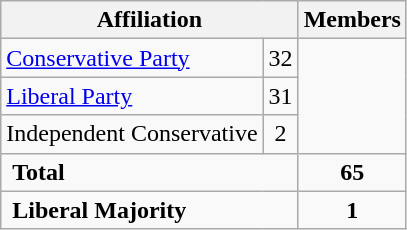<table class="wikitable">
<tr>
<th colspan="2">Affiliation</th>
<th>Members</th>
</tr>
<tr>
<td><a href='#'>Conservative Party</a></td>
<td align=center>32</td>
</tr>
<tr>
<td><a href='#'>Liberal Party</a></td>
<td align=center>31</td>
</tr>
<tr>
<td>Independent Conservative</td>
<td align=center>2</td>
</tr>
<tr>
<td colspan="2" rowspan="1" align=left> <strong>Total</strong><br></td>
<td align=center><strong>65</strong></td>
</tr>
<tr>
<td colspan="2" rowspan="1" align=left> <strong>Liberal Majority</strong><br></td>
<td align=center><strong>1</strong></td>
</tr>
</table>
